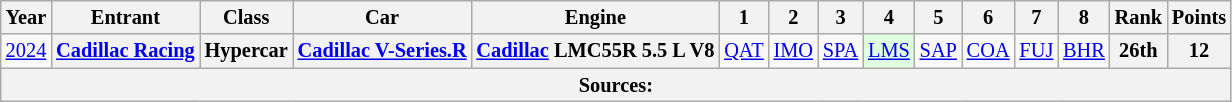<table class="wikitable" style="text-align:center; font-size:85%">
<tr>
<th>Year</th>
<th>Entrant</th>
<th>Class</th>
<th>Car</th>
<th>Engine</th>
<th>1</th>
<th>2</th>
<th>3</th>
<th>4</th>
<th>5</th>
<th>6</th>
<th>7</th>
<th>8</th>
<th>Rank</th>
<th>Points</th>
</tr>
<tr>
<td><a href='#'>2024</a></td>
<th nowrap><a href='#'>Cadillac Racing</a></th>
<th>Hypercar</th>
<th nowrap><a href='#'>Cadillac V-Series.R</a></th>
<th nowrap><a href='#'>Cadillac</a> LMC55R 5.5 L V8</th>
<td><a href='#'>QAT</a></td>
<td><a href='#'>IMO</a></td>
<td><a href='#'>SPA</a></td>
<td style="background:#DFFFDF;"><a href='#'>LMS</a><br></td>
<td><a href='#'>SAP</a></td>
<td><a href='#'>COA</a></td>
<td><a href='#'>FUJ</a></td>
<td><a href='#'>BHR</a></td>
<th>26th</th>
<th>12</th>
</tr>
<tr>
<th colspan="16">Sources: </th>
</tr>
</table>
